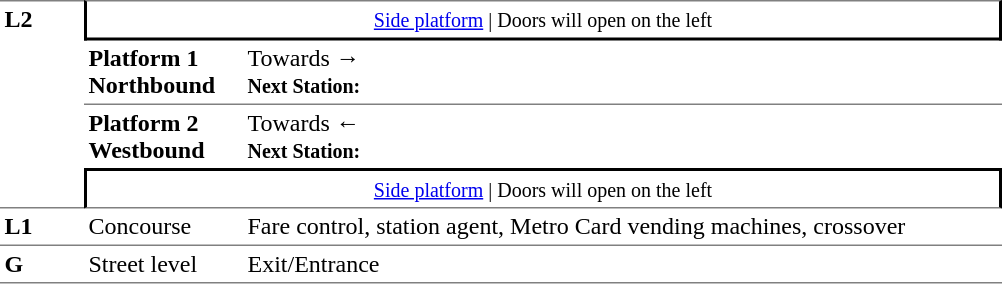<table border=0 cellspacing=0 cellpadding=3>
<tr>
<td style="border-top:solid 1px grey;border-bottom:solid 1px grey;" width=50 rowspan=4 valign=top><strong>L2</strong></td>
<td style="border-top:solid 1px grey;border-right:solid 2px black;border-left:solid 2px black;border-bottom:solid 2px black;text-align:center;" colspan=2><small><a href='#'>Side platform</a> | Doors will open on the left </small></td>
</tr>
<tr>
<td style="border-bottom:solid 1px grey;" width=100><span><strong>Platform 1</strong><br><strong>Northbound</strong></span></td>
<td style="border-bottom:solid 1px grey;" width=500>Towards → <br><small><strong>Next Station:</strong> </small></td>
</tr>
<tr>
<td><span><strong>Platform 2</strong><br><strong>Westbound</strong></span></td>
<td><span></span>Towards ← <br><small><strong>Next Station:</strong> </small></td>
</tr>
<tr>
<td style="border-top:solid 2px black;border-right:solid 2px black;border-left:solid 2px black;border-bottom:solid 1px grey;" colspan=2  align=center><small><a href='#'>Side platform</a> | Doors will open on the left </small></td>
</tr>
<tr>
<td valign=top><strong>L1</strong></td>
<td valign=top>Concourse</td>
<td valign=top>Fare control, station agent, Metro Card vending machines, crossover</td>
</tr>
<tr>
<td style="border-bottom:solid 1px grey;border-top:solid 1px grey;" width=50 valign=top><strong>G</strong></td>
<td style="border-top:solid 1px grey;border-bottom:solid 1px grey;" width=100 valign=top>Street level</td>
<td style="border-top:solid 1px grey;border-bottom:solid 1px grey;" width=500 valign=top>Exit/Entrance</td>
</tr>
</table>
